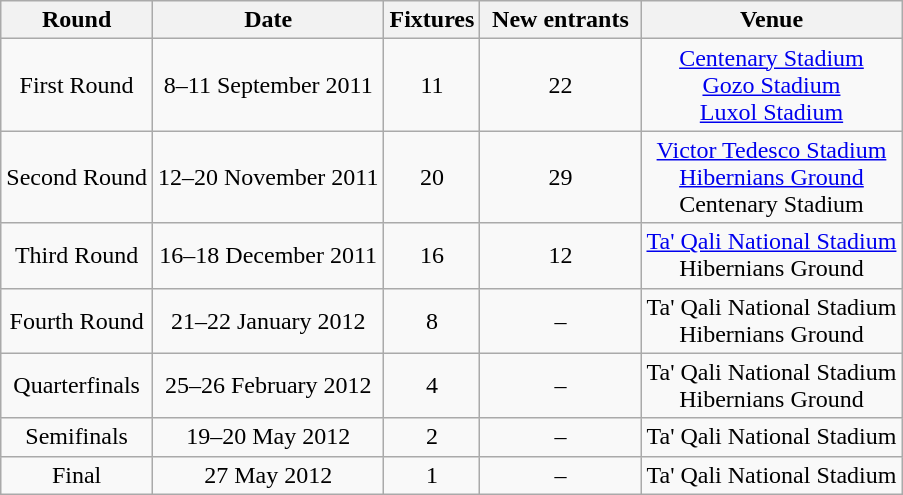<table class="wikitable">
<tr>
<th>Round</th>
<th>Date</th>
<th>Fixtures</th>
<th width=100>New entrants</th>
<th>Venue</th>
</tr>
<tr align=center>
<td>First Round</td>
<td>8–11 September 2011</td>
<td>11</td>
<td>22</td>
<td><a href='#'>Centenary Stadium</a><br><a href='#'>Gozo Stadium</a><br><a href='#'>Luxol Stadium</a></td>
</tr>
<tr align=center>
<td>Second Round</td>
<td>12–20 November 2011</td>
<td>20</td>
<td>29</td>
<td><a href='#'>Victor Tedesco Stadium</a><br><a href='#'>Hibernians Ground</a><br>Centenary Stadium</td>
</tr>
<tr align=center>
<td>Third Round</td>
<td>16–18 December 2011</td>
<td>16</td>
<td>12</td>
<td><a href='#'>Ta' Qali National Stadium</a><br>Hibernians Ground</td>
</tr>
<tr align=center>
<td>Fourth Round</td>
<td>21–22 January 2012</td>
<td>8</td>
<td>–</td>
<td>Ta' Qali National Stadium<br>Hibernians Ground</td>
</tr>
<tr align=center>
<td>Quarterfinals</td>
<td>25–26 February 2012</td>
<td>4</td>
<td>–</td>
<td>Ta' Qali National Stadium<br>Hibernians Ground</td>
</tr>
<tr align=center>
<td>Semifinals</td>
<td>19–20 May 2012</td>
<td>2</td>
<td>–</td>
<td>Ta' Qali National Stadium</td>
</tr>
<tr align=center>
<td>Final</td>
<td>27 May 2012</td>
<td>1</td>
<td>–</td>
<td>Ta' Qali National Stadium</td>
</tr>
</table>
